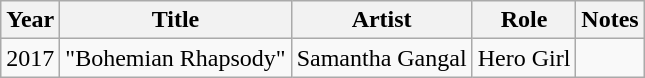<table class="wikitable sortable">
<tr>
<th>Year</th>
<th>Title</th>
<th>Artist</th>
<th>Role</th>
<th class="unsortable">Notes</th>
</tr>
<tr>
<td>2017</td>
<td>"Bohemian Rhapsody"</td>
<td>Samantha Gangal</td>
<td>Hero Girl</td>
<td></td>
</tr>
</table>
